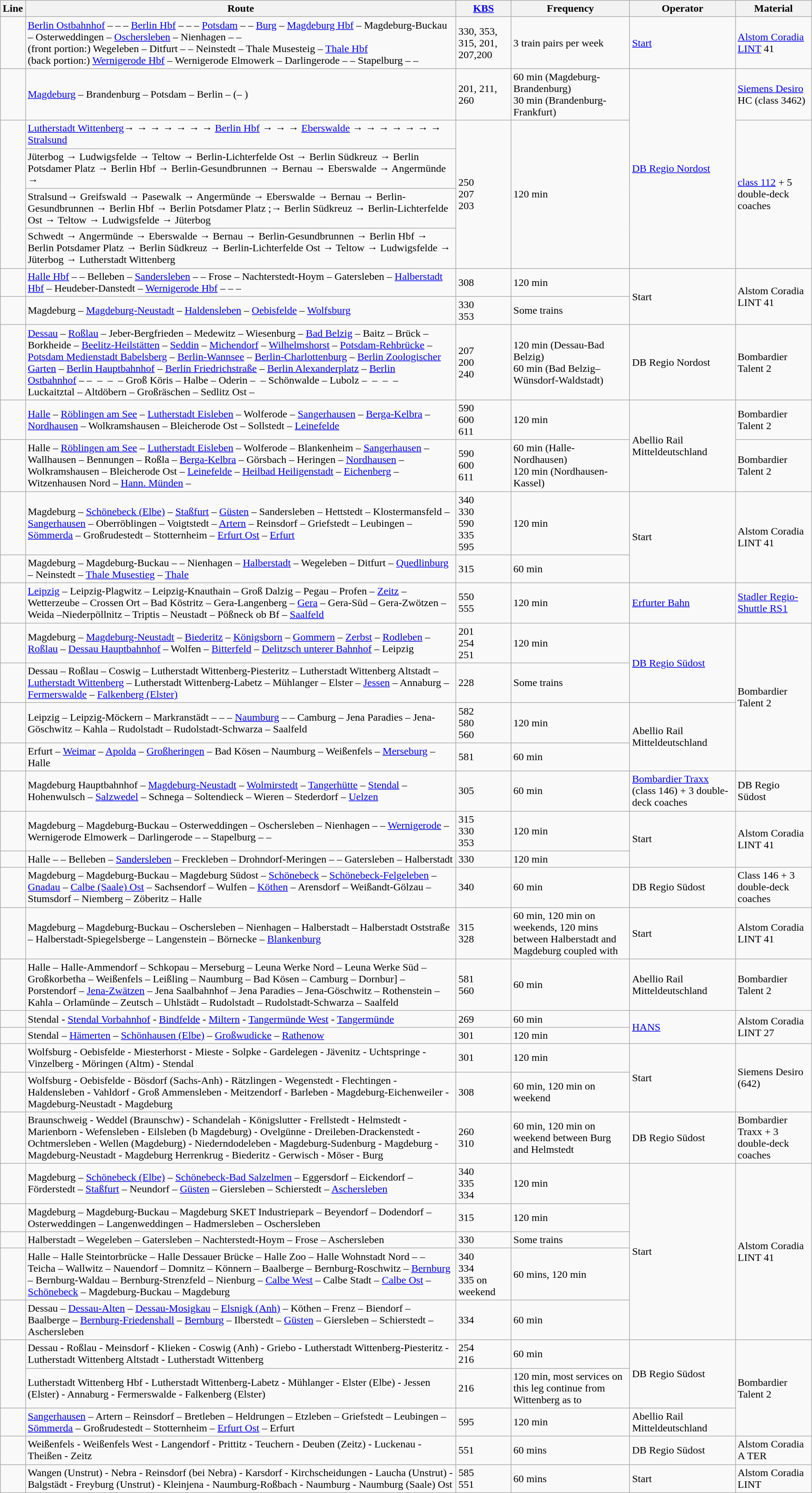<table class="wikitable sortable" style>
<tr>
<th>Line</th>
<th>Route</th>
<th><a href='#'>KBS</a></th>
<th>Frequency</th>
<th>Operator</th>
<th>Material</th>
</tr>
<tr>
<td></td>
<td><a href='#'>Berlin Ostbahnhof</a> –  –  – <a href='#'>Berlin Hbf</a> –  –  – <a href='#'>Potsdam</a> –  – <a href='#'>Burg</a> – <a href='#'>Magdeburg Hbf</a> – Magdeburg-Buckau – Osterweddingen – <a href='#'>Oschersleben</a> – Nienhagen –  –<br>(front portion:) Wegeleben – Ditfurt –  – Neinstedt – Thale Musesteig – <a href='#'>Thale Hbf</a><br>
(back portion:) <a href='#'>Wernigerode Hbf</a> – Wernigerode Elmowerk – Darlingerode –  – Stapelburg –  – </td>
<td>330, 353, 315, 201, 207,200</td>
<td>3 train pairs per week</td>
<td><a href='#'>Start</a></td>
<td><a href='#'>Alstom Coradia LINT</a> 41</td>
</tr>
<tr>
<td></td>
<td><a href='#'>Magdeburg</a> – Brandenburg – Potsdam – Berlin –  (– )</td>
<td>201, 211, 260</td>
<td>60 min (Magdeburg-Brandenburg) <br> 30 min (Brandenburg-Frankfurt)</td>
<td rowspan="5"><a href='#'>DB Regio Nordost</a></td>
<td><a href='#'>Siemens Desiro</a> HC (class 3462)</td>
</tr>
<tr>
<td rowspan="4"></td>
<td><a href='#'>Lutherstadt Wittenberg</a>→  →  →  →  →  →  → <a href='#'>Berlin Hbf</a> →  →  → <a href='#'>Eberswalde</a> →  →  →  →  →  →  → <a href='#'>Stralsund</a></td>
<td rowspan="4">250<br>207<br>203</td>
<td rowspan="4">120 min</td>
<td rowspan="4"><a href='#'>class 112</a> + 5 double-deck coaches</td>
</tr>
<tr>
<td>Jüterbog → Ludwigsfelde → Teltow → Berlin-Lichterfelde Ost → Berlin Südkreuz →  Berlin Potsdamer Platz → Berlin Hbf → Berlin-Gesundbrunnen → Bernau → Eberswalde → Angermünde → </td>
</tr>
<tr>
<td>Stralsund→ Greifswald → Pasewalk → Angermünde → Eberswalde → Bernau → Berlin-Gesundbrunnen → Berlin Hbf → Berlin Potsdamer Platz ;→ Berlin Südkreuz → Berlin-Lichterfelde Ost → Teltow → Ludwigsfelde → Jüterbog</td>
</tr>
<tr>
<td>Schwedt → Angermünde → Eberswalde → Bernau → Berlin-Gesundbrunnen → Berlin Hbf → Berlin Potsdamer Platz → Berlin Südkreuz → Berlin-Lichterfelde Ost → Teltow → Ludwigsfelde → Jüterbog → Lutherstadt Wittenberg</td>
</tr>
<tr>
<td></td>
<td><a href='#'>Halle Hbf</a> –  – Belleben – <a href='#'>Sandersleben</a> –  – Frose – Nachterstedt-Hoym – Gatersleben – <a href='#'>Halberstadt Hbf</a> – Heudeber-Danstedt – <a href='#'>Wernigerode Hbf</a> –  –  – </td>
<td>308</td>
<td>120 min</td>
<td rowspan=2>Start</td>
<td rowspan=2>Alstom Coradia LINT 41</td>
</tr>
<tr>
<td></td>
<td>Magdeburg – <a href='#'>Magdeburg-Neustadt</a> – <a href='#'>Haldensleben</a> – <a href='#'>Oebisfelde</a> – <a href='#'>Wolfsburg</a></td>
<td>330<br>353</td>
<td>Some trains</td>
</tr>
<tr>
<td></td>
<td><a href='#'>Dessau</a> – <a href='#'>Roßlau</a> – Jeber-Bergfrieden – Medewitz – Wiesenburg – <a href='#'>Bad Belzig</a> – Baitz – Brück – Borkheide – <a href='#'>Beelitz-Heilstätten</a> – <a href='#'>Seddin</a> – <a href='#'>Michendorf</a> – <a href='#'>Wilhelmshorst</a> – <a href='#'>Potsdam-Rehbrücke</a> – <a href='#'>Potsdam Medienstadt Babelsberg</a> – <a href='#'>Berlin-Wannsee</a> – <a href='#'>Berlin-Charlottenburg</a> – <a href='#'>Berlin Zoologischer Garten</a> – <a href='#'>Berlin Hauptbahnhof</a> – <a href='#'>Berlin Friedrichstraße</a> – <a href='#'>Berlin Alexanderplatz</a> – <a href='#'>Berlin Ostbahnhof</a> –  –  –  –  – Groß Köris – Halbe – Oderin –  – Schönwalde – Lubolz –  –  –  – Luckaitztal – Altdöbern – Großräschen – Sedlitz Ost – </td>
<td>207<br>200<br>240</td>
<td>120 min (Dessau-Bad Belzig) <br> 60 min (Bad Belzig–Wünsdorf-Waldstadt)</td>
<td>DB Regio Nordost</td>
<td>Bombardier Talent 2</td>
</tr>
<tr>
<td></td>
<td><a href='#'>Halle</a> – <a href='#'>Röblingen am See</a> – <a href='#'>Lutherstadt Eisleben</a> – Wolferode – <a href='#'>Sangerhausen</a> – <a href='#'>Berga-Kelbra</a> – <a href='#'>Nordhausen</a> – Wolkramshausen – Bleicherode Ost – Sollstedt – <a href='#'>Leinefelde</a></td>
<td>590<br>600<br>611</td>
<td>120 min</td>
<td rowspan="2">Abellio Rail Mitteldeutschland</td>
<td>Bombardier Talent 2</td>
</tr>
<tr>
<td></td>
<td>Halle – <a href='#'>Röblingen am See</a> – <a href='#'>Lutherstadt Eisleben</a> – Wolferode – Blankenheim – <a href='#'>Sangerhausen</a> – Wallhausen – Bennungen – Roßla – <a href='#'>Berga-Kelbra</a> – Görsbach – Heringen – <a href='#'>Nordhausen</a> – Wolkramshausen – Bleicherode Ost – <a href='#'>Leinefelde</a> – <a href='#'>Heilbad Heiligenstadt</a> – <a href='#'>Eichenberg</a> – Witzenhausen Nord – <a href='#'>Hann. Münden</a> – </td>
<td>590<br>600<br>611</td>
<td>60 min (Halle-Nordhausen) <br> 120 min (Nordhausen-Kassel)</td>
<td>Bombardier Talent 2</td>
</tr>
<tr>
<td></td>
<td>Magdeburg  – <a href='#'>Schönebeck (Elbe)</a> – <a href='#'>Staßfurt</a> – <a href='#'>Güsten</a> – Sandersleben – Hettstedt – Klostermansfeld – <a href='#'>Sangerhausen</a> – Oberröblingen – Voigtstedt – <a href='#'>Artern</a> – Reinsdorf – Griefstedt – Leubingen – <a href='#'>Sömmerda</a> – Großrudestedt – Stotternheim – <a href='#'>Erfurt Ost</a> – <a href='#'>Erfurt</a></td>
<td>340<br>330<br>590<br>335<br>595</td>
<td>120 min</td>
<td rowspan="2">Start</td>
<td rowspan="2">Alstom Coradia LINT 41</td>
</tr>
<tr>
<td></td>
<td>Magdeburg – Magdeburg-Buckau –  – Nienhagen – <a href='#'>Halberstadt</a> – Wegeleben – Ditfurt – <a href='#'>Quedlinburg</a> – Neinstedt – <a href='#'>Thale Musestieg</a> – <a href='#'>Thale</a></td>
<td>315</td>
<td>60 min</td>
</tr>
<tr>
<td></td>
<td><a href='#'>Leipzig</a> – Leipzig-Plagwitz – Leipzig-Knauthain – Groß Dalzig – Pegau – Profen – <a href='#'>Zeitz</a> – Wetterzeube – Crossen Ort – Bad Köstritz – Gera-Langenberg – <a href='#'>Gera</a> – Gera-Süd – Gera-Zwötzen – Weida –Niederpöllnitz – Triptis – Neustadt – Pößneck ob Bf – <a href='#'>Saalfeld</a></td>
<td>550<br>555</td>
<td>120 min</td>
<td><a href='#'>Erfurter Bahn</a></td>
<td><a href='#'>Stadler Regio-Shuttle RS1</a></td>
</tr>
<tr>
<td></td>
<td>Magdeburg – <a href='#'>Magdeburg-Neustadt</a> – <a href='#'>Biederitz</a> – <a href='#'>Königsborn</a> – <a href='#'>Gommern</a> – <a href='#'>Zerbst</a> – <a href='#'>Rodleben</a> – <a href='#'>Roßlau</a> – <a href='#'>Dessau Hauptbahnhof</a> – Wolfen – <a href='#'>Bitterfeld</a> – <a href='#'>Delitzsch unterer Bahnhof</a> – Leipzig</td>
<td>201<br>254<br>251</td>
<td>120 min</td>
<td rowspan="2"><a href='#'>DB Regio Südost</a></td>
<td rowspan="4">Bombardier Talent 2</td>
</tr>
<tr>
<td></td>
<td>Dessau – Roßlau – Coswig – Lutherstadt Wittenberg-Piesteritz – Lutherstadt Wittenberg Altstadt – <a href='#'>Lutherstadt Wittenberg</a> – Lutherstadt Wittenberg-Labetz – Mühlanger – Elster – <a href='#'>Jessen</a> – Annaburg – <a href='#'>Fermerswalde</a> – <a href='#'>Falkenberg (Elster)</a></td>
<td>228</td>
<td>Some trains</td>
</tr>
<tr>
<td></td>
<td>Leipzig – Leipzig-Möckern – Markranstädt –  –  – <a href='#'>Naumburg</a> –  – Camburg – Jena Paradies – Jena-Göschwitz – Kahla – Rudolstadt – Rudolstadt-Schwarza – Saalfeld</td>
<td>582<br>580<br>560</td>
<td>120 min</td>
<td rowspan=2>Abellio Rail Mitteldeutschland</td>
</tr>
<tr>
<td></td>
<td>Erfurt – <a href='#'>Weimar</a> – <a href='#'>Apolda</a> – <a href='#'>Großheringen</a> – Bad Kösen – Naumburg – Weißenfels – <a href='#'>Merseburg</a> – Halle</td>
<td>581</td>
<td>60 min</td>
</tr>
<tr>
<td></td>
<td>Magdeburg Hauptbahnhof – <a href='#'>Magdeburg-Neustadt</a> – <a href='#'>Wolmirstedt</a> – <a href='#'>Tangerhütte</a> – <a href='#'>Stendal</a> – Hohenwulsch – <a href='#'>Salzwedel</a> – Schnega – Soltendieck – Wieren – Stederdorf – <a href='#'>Uelzen</a></td>
<td>305</td>
<td>60 min</td>
<td><a href='#'>Bombardier Traxx</a> (class 146) + 3 double-deck coaches</td>
<td>DB Regio Südost</td>
</tr>
<tr>
<td></td>
<td>Magdeburg – Magdeburg-Buckau – Osterweddingen – Oschersleben – Nienhagen –  – <a href='#'>Wernigerode</a> – Wernigerode Elmowerk – Darlingerode –  – Stapelburg –  – </td>
<td>315<br>330<br>353</td>
<td>120 min</td>
<td rowspan="2">Start</td>
<td rowspan="2">Alstom Coradia LINT 41</td>
</tr>
<tr>
<td></td>
<td>Halle –  – Belleben – <a href='#'>Sandersleben</a> – Freckleben – Drohndorf-Meringen –  – Gatersleben – Halberstadt</td>
<td>330</td>
<td>120 min</td>
</tr>
<tr>
<td></td>
<td>Magdeburg – Magdeburg-Buckau – Magdeburg Südost – <a href='#'>Schönebeck</a> – <a href='#'>Schönebeck-Felgeleben</a> – <a href='#'>Gnadau</a> – <a href='#'>Calbe (Saale) Ost</a> – Sachsendorf – Wulfen – <a href='#'>Köthen</a> – Arensdorf – Weißandt-Gölzau – Stumsdorf – Niemberg – Zöberitz – Halle</td>
<td>340</td>
<td>60 min</td>
<td>DB Regio Südost</td>
<td>Class 146 + 3 double-deck coaches</td>
</tr>
<tr>
<td></td>
<td>Magdeburg – Magdeburg-Buckau – Oschersleben – Nienhagen – Halberstadt – Halberstadt Oststraße – Halberstadt-Spiegelsberge – Langenstein – Börnecke – <a href='#'>Blankenburg</a></td>
<td>315<br>328</td>
<td>60 min, 120 min on weekends, 120 mins between Halberstadt and Magdeburg coupled with </td>
<td>Start</td>
<td>Alstom Coradia LINT 41</td>
</tr>
<tr>
<td></td>
<td>Halle – Halle-Ammendorf – Schkopau – Merseburg – Leuna Werke Nord – Leuna Werke Süd – Großkorbetha – Weißenfels – Leißling – Naumburg – Bad Kösen – Camburg – Dornbur] – Porstendorf – <a href='#'>Jena-Zwätzen</a> – Jena Saalbahnhof – Jena Paradies – Jena-Göschwitz – Rothenstein – Kahla – Orlamünde – Zeutsch – Uhlstädt – Rudolstadt – Rudolstadt-Schwarza – Saalfeld</td>
<td>581<br>560</td>
<td>60 min</td>
<td>Abellio Rail Mitteldeutschland</td>
<td>Bombardier Talent 2</td>
</tr>
<tr>
<td></td>
<td>Stendal - <a href='#'>Stendal Vorbahnhof</a> - <a href='#'>Bindfelde</a> - <a href='#'>Miltern</a> - <a href='#'>Tangermünde West</a> - <a href='#'>Tangermünde</a></td>
<td>269</td>
<td>60 min</td>
<td rowspan="2"><a href='#'>HANS</a></td>
<td rowspan="2">Alstom Coradia LINT 27</td>
</tr>
<tr>
<td></td>
<td>Stendal – <a href='#'>Hämerten</a> – <a href='#'>Schönhausen (Elbe)</a> – <a href='#'>Großwudicke</a> – <a href='#'>Rathenow</a></td>
<td>301</td>
<td>120 min</td>
</tr>
<tr>
<td></td>
<td>Wolfsburg - Oebisfelde - Miesterhorst - Mieste - Solpke - Gardelegen - Jävenitz - Uchtspringe - Vinzelberg - Möringen (Altm) - Stendal</td>
<td>301</td>
<td>120 min</td>
<td rowspan="2">Start</td>
<td rowspan="2">Siemens Desiro (642)</td>
</tr>
<tr>
<td></td>
<td>Wolfsburg - Oebisfelde - Bösdorf (Sachs-Anh) - Rätzlingen - Wegenstedt - Flechtingen - Haldensleben - Vahldorf - Groß Ammensleben - Meitzendorf - Barleben - Magdeburg-Eichenweiler - Magdeburg-Neustadt - Magdeburg</td>
<td>308</td>
<td>60 min, 120 min on weekend</td>
</tr>
<tr>
<td></td>
<td>Braunschweig - Weddel (Braunschw) - Schandelah - Königslutter - Frellstedt - Helmstedt - Marienborn - Wefensleben - Eilsleben (b Magdeburg) - Ovelgünne - Dreileben-Drackenstedt - Ochtmersleben -  Wellen (Magdeburg) - Niederndodeleben - Magdeburg-Sudenburg - Magdeburg - Magdeburg-Neustadt - Magdeburg Herrenkrug - Biederitz - Gerwisch - Möser - Burg</td>
<td>260<br>310</td>
<td>60 min, 120 min on weekend between Burg and Helmstedt</td>
<td>DB Regio Südost</td>
<td>Bombardier Traxx + 3 double-deck coaches</td>
</tr>
<tr>
<td></td>
<td>Magdeburg – <a href='#'>Schönebeck (Elbe)</a> – <a href='#'>Schönebeck-Bad Salzelmen</a> – Eggersdorf – Eickendorf – Förderstedt – <a href='#'>Staßfurt</a> – Neundorf – <a href='#'>Güsten</a> – Giersleben – Schierstedt – <a href='#'>Aschersleben</a></td>
<td>340<br>335<br>334</td>
<td>120 min</td>
<td rowspan="5">Start</td>
<td rowspan="5">Alstom Coradia LINT 41</td>
</tr>
<tr>
<td></td>
<td>Magdeburg – Magdeburg-Buckau – Magdeburg SKET Industriepark – Beyendorf – Dodendorf – Osterweddingen – Langenweddingen – Hadmersleben – Oschersleben</td>
<td>315</td>
<td>120 min</td>
</tr>
<tr>
<td></td>
<td>Halberstadt – Wegeleben – Gatersleben – Nachterstedt-Hoym – Frose – Aschersleben</td>
<td>330</td>
<td>Some trains</td>
</tr>
<tr>
<td></td>
<td>Halle – Halle Steintorbrücke – Halle Dessauer Brücke – Halle Zoo – Halle Wohnstadt Nord –  – Teicha – Wallwitz – Nauendorf – Domnitz – Könnern – Baalberge – Bernburg-Roschwitz – <a href='#'>Bernburg</a> – Bernburg-Waldau – Bernburg-Strenzfeld – Nienburg – <a href='#'>Calbe West</a> – Calbe Stadt – <a href='#'>Calbe Ost</a> – <a href='#'>Schönebeck</a> – Magdeburg-Buckau – Magdeburg</td>
<td>340<br>334<br>335 on weekend</td>
<td>60 mins, 120 min</td>
</tr>
<tr>
<td></td>
<td>Dessau – <a href='#'>Dessau-Alten</a> – <a href='#'>Dessau-Mosigkau</a> – <a href='#'>Elsnigk (Anh)</a> – Köthen – Frenz – Biendorf – Baalberge – <a href='#'>Bernburg-Friedenshall</a> – <a href='#'>Bernburg</a> – Ilberstedt – <a href='#'>Güsten</a> – Giersleben – Schierstedt – Aschersleben</td>
<td>334</td>
<td>60 min</td>
</tr>
<tr>
<td rowspan="2"></td>
<td>Dessau - Roßlau - Meinsdorf - Klieken - Coswig (Anh) - Griebo - Lutherstadt Wittenberg-Piesteritz - Lutherstadt Wittenberg Altstadt - Lutherstadt Wittenberg</td>
<td>254<br>216</td>
<td>60 min</td>
<td rowspan="2">DB Regio Südost</td>
<td rowspan="3">Bombardier Talent 2</td>
</tr>
<tr>
<td>Lutherstadt Wittenberg Hbf - Lutherstadt Wittenberg-Labetz - Mühlanger - Elster (Elbe) - Jessen (Elster) - Annaburg - Fermerswalde - Falkenberg (Elster)</td>
<td>216</td>
<td>120 min, most services on this leg continue from Wittenberg as  to </td>
</tr>
<tr>
<td></td>
<td><a href='#'>Sangerhausen</a> – Artern – Reinsdorf – Bretleben – Heldrungen – Etzleben – Griefstedt – Leubingen – <a href='#'>Sömmerda</a> – Großrudestedt – Stotternheim – <a href='#'>Erfurt Ost</a> – Erfurt</td>
<td>595</td>
<td>120 min</td>
<td>Abellio Rail Mitteldeutschland</td>
</tr>
<tr>
<td></td>
<td>Weißenfels - Weißenfels West - Langendorf - Prittitz - Teuchern - Deuben (Zeitz) - Luckenau - Theißen - Zeitz</td>
<td>551</td>
<td>60 mins</td>
<td>DB Regio Südost</td>
<td>Alstom Coradia A TER</td>
</tr>
<tr>
<td></td>
<td>Wangen (Unstrut) - Nebra - Reinsdorf (bei Nebra) - Karsdorf - Kirchscheidungen - Laucha (Unstrut) - Balgstädt - Freyburg (Unstrut) - Kleinjena - Naumburg-Roßbach - Naumburg - Naumburg (Saale) Ost</td>
<td>585<br>551</td>
<td>60 mins</td>
<td>Start</td>
<td>Alstom Coradia LINT</td>
</tr>
</table>
